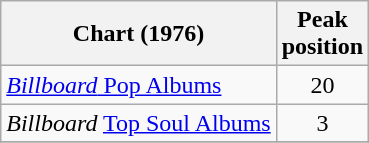<table class="wikitable">
<tr>
<th>Chart (1976)</th>
<th>Peak<br>position</th>
</tr>
<tr>
<td><a href='#'><em>Billboard</em> Pop Albums</a></td>
<td align=center>20</td>
</tr>
<tr>
<td><em>Billboard</em> <a href='#'>Top Soul Albums</a></td>
<td align=center>3</td>
</tr>
<tr>
</tr>
</table>
